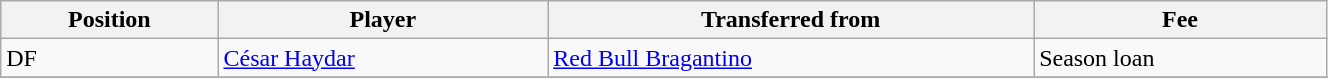<table class="wikitable sortable" style="width:70%; text-align:center; font-size:100%; text-align:left;">
<tr>
<th>Position</th>
<th>Player</th>
<th>Transferred from</th>
<th>Fee</th>
</tr>
<tr>
<td>DF</td>
<td> <a href='#'>César Haydar</a></td>
<td> <a href='#'>Red Bull Bragantino</a></td>
<td>Season loan </td>
</tr>
<tr>
</tr>
</table>
